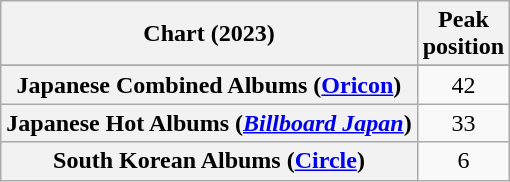<table class="wikitable sortable plainrowheaders" style="text-align:center">
<tr>
<th scope="col">Chart (2023)</th>
<th scope="col">Peak<br>position</th>
</tr>
<tr>
</tr>
<tr>
<th scope="row">Japanese Combined Albums (<a href='#'>Oricon</a>)</th>
<td>42</td>
</tr>
<tr>
<th scope="row">Japanese Hot Albums (<em><a href='#'>Billboard Japan</a></em>)</th>
<td>33</td>
</tr>
<tr>
<th scope="row">South Korean Albums (<a href='#'>Circle</a>)</th>
<td>6</td>
</tr>
</table>
